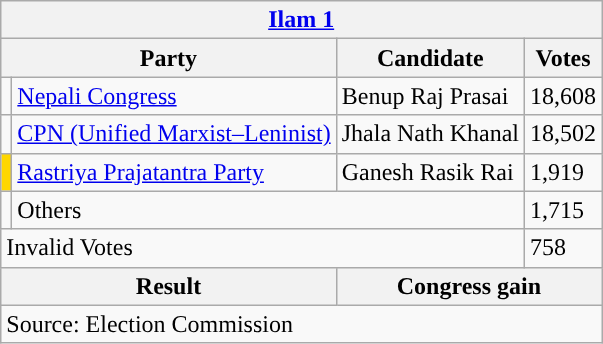<table class="wikitable">
<tr>
<th colspan="4"><a href='#'>Ilam 1</a></th>
</tr>
<tr>
<th colspan="2">Party</th>
<th>Candidate</th>
<th>Votes</th>
</tr>
<tr>
<td style="background-color:"></td>
<td><a href='#'>Nepali Congress</a></td>
<td>Benup Raj Prasai</td>
<td>18,608</td>
</tr>
<tr>
<td style="background-color:"></td>
<td><a href='#'>CPN (Unified Marxist–Leninist)</a></td>
<td>Jhala Nath Khanal</td>
<td>18,502</td>
</tr>
<tr>
<td style="background-color:gold"></td>
<td><a href='#'>Rastriya Prajatantra Party</a></td>
<td>Ganesh Rasik Rai</td>
<td>1,919</td>
</tr>
<tr>
<td></td>
<td colspan="2">Others</td>
<td>1,715</td>
</tr>
<tr>
<td colspan="3">Invalid Votes</td>
<td>758</td>
</tr>
<tr>
<th colspan="2">Result</th>
<th colspan="2">Congress gain</th>
</tr>
<tr>
<td colspan="4">Source: Election Commission</td>
</tr>
</table>
